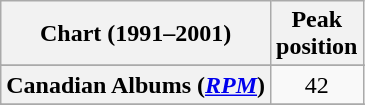<table class="wikitable plainrowheaders sortable" border="1">
<tr>
<th scope="col">Chart (1991–2001)</th>
<th scope="col">Peak<br>position</th>
</tr>
<tr>
</tr>
<tr>
</tr>
<tr>
</tr>
<tr>
</tr>
<tr>
<th scope="row">Canadian Albums (<em><a href='#'>RPM</a></em>)</th>
<td style="text-align:center;">42</td>
</tr>
<tr>
</tr>
<tr>
</tr>
<tr>
</tr>
<tr>
</tr>
<tr>
</tr>
</table>
